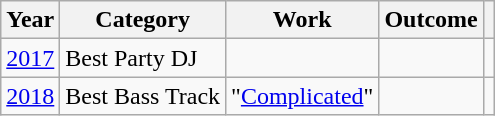<table class="wikitable">
<tr>
<th>Year</th>
<th>Category</th>
<th>Work</th>
<th>Outcome</th>
<th></th>
</tr>
<tr>
<td><a href='#'>2017</a></td>
<td>Best Party DJ</td>
<td></td>
<td></td>
<td></td>
</tr>
<tr>
<td><a href='#'>2018</a></td>
<td>Best Bass Track</td>
<td>"<a href='#'>Complicated</a>"</td>
<td></td>
<td></td>
</tr>
</table>
